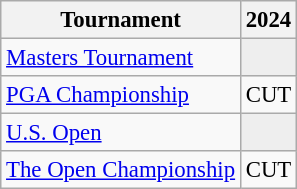<table class="wikitable" style="font-size:95%;text-align:center;">
<tr>
<th>Tournament</th>
<th>2024</th>
</tr>
<tr>
<td align=left><a href='#'>Masters Tournament</a></td>
<td style="background:#eeeeee;"></td>
</tr>
<tr>
<td align=left><a href='#'>PGA Championship</a></td>
<td>CUT</td>
</tr>
<tr>
<td align=left><a href='#'>U.S. Open</a></td>
<td style="background:#eeeeee;"></td>
</tr>
<tr>
<td align=left><a href='#'>The Open Championship</a></td>
<td>CUT</td>
</tr>
</table>
